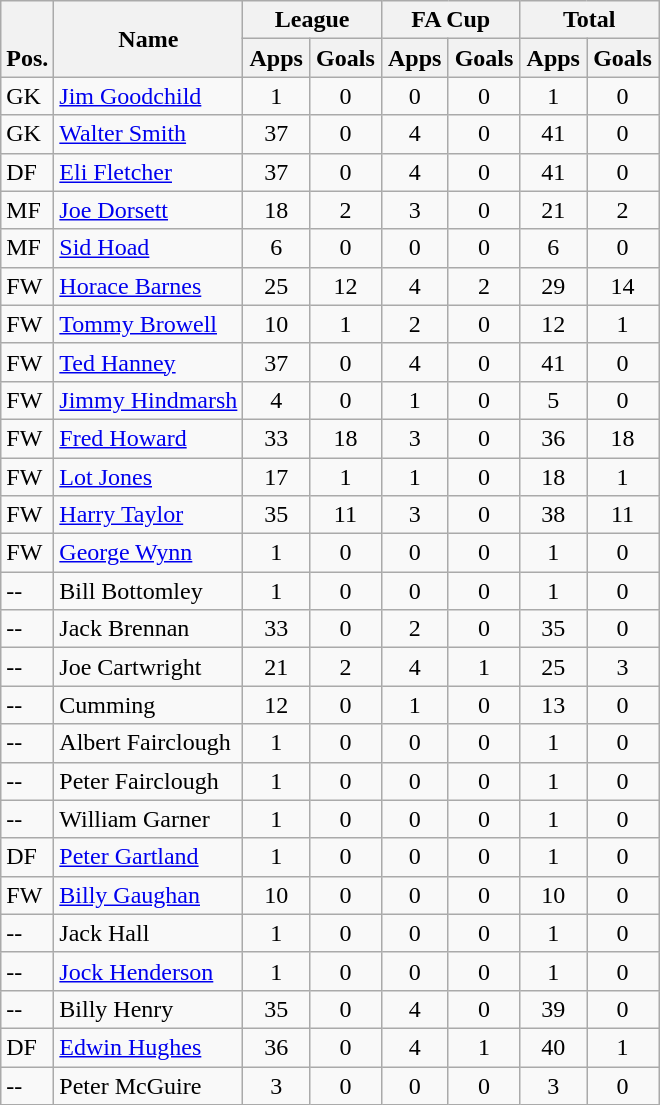<table class="wikitable" style="text-align:center">
<tr>
<th rowspan="2" valign="bottom">Pos.</th>
<th rowspan="2">Name</th>
<th colspan="2" width="85">League</th>
<th colspan="2" width="85">FA Cup</th>
<th colspan="2" width="85">Total</th>
</tr>
<tr>
<th>Apps</th>
<th>Goals</th>
<th>Apps</th>
<th>Goals</th>
<th>Apps</th>
<th>Goals</th>
</tr>
<tr>
<td align="left">GK</td>
<td align="left"> <a href='#'>Jim Goodchild</a></td>
<td>1</td>
<td>0</td>
<td>0</td>
<td>0</td>
<td>1</td>
<td>0</td>
</tr>
<tr>
<td align="left">GK</td>
<td align="left"> <a href='#'>Walter Smith</a></td>
<td>37</td>
<td>0</td>
<td>4</td>
<td>0</td>
<td>41</td>
<td>0</td>
</tr>
<tr>
<td align="left">DF</td>
<td align="left"> <a href='#'>Eli Fletcher</a></td>
<td>37</td>
<td>0</td>
<td>4</td>
<td>0</td>
<td>41</td>
<td>0</td>
</tr>
<tr>
<td align="left">MF</td>
<td align="left"> <a href='#'>Joe Dorsett</a></td>
<td>18</td>
<td>2</td>
<td>3</td>
<td>0</td>
<td>21</td>
<td>2</td>
</tr>
<tr>
<td align="left">MF</td>
<td align="left"> <a href='#'>Sid Hoad</a></td>
<td>6</td>
<td>0</td>
<td>0</td>
<td>0</td>
<td>6</td>
<td>0</td>
</tr>
<tr>
<td align="left">FW</td>
<td align="left"> <a href='#'>Horace Barnes</a></td>
<td>25</td>
<td>12</td>
<td>4</td>
<td>2</td>
<td>29</td>
<td>14</td>
</tr>
<tr>
<td align="left">FW</td>
<td align="left"> <a href='#'>Tommy Browell</a></td>
<td>10</td>
<td>1</td>
<td>2</td>
<td>0</td>
<td>12</td>
<td>1</td>
</tr>
<tr>
<td align="left">FW</td>
<td align="left"> <a href='#'>Ted Hanney</a></td>
<td>37</td>
<td>0</td>
<td>4</td>
<td>0</td>
<td>41</td>
<td>0</td>
</tr>
<tr>
<td align="left">FW</td>
<td align="left"> <a href='#'>Jimmy Hindmarsh</a></td>
<td>4</td>
<td>0</td>
<td>1</td>
<td>0</td>
<td>5</td>
<td>0</td>
</tr>
<tr>
<td align="left">FW</td>
<td align="left"> <a href='#'>Fred Howard</a></td>
<td>33</td>
<td>18</td>
<td>3</td>
<td>0</td>
<td>36</td>
<td>18</td>
</tr>
<tr>
<td align="left">FW</td>
<td align="left"> <a href='#'>Lot Jones</a></td>
<td>17</td>
<td>1</td>
<td>1</td>
<td>0</td>
<td>18</td>
<td>1</td>
</tr>
<tr>
<td align="left">FW</td>
<td align="left"> <a href='#'>Harry Taylor</a></td>
<td>35</td>
<td>11</td>
<td>3</td>
<td>0</td>
<td>38</td>
<td>11</td>
</tr>
<tr>
<td align="left">FW</td>
<td align="left"> <a href='#'>George Wynn</a></td>
<td>1</td>
<td>0</td>
<td>0</td>
<td>0</td>
<td>1</td>
<td>0</td>
</tr>
<tr>
<td align="left">--</td>
<td align="left">Bill Bottomley</td>
<td>1</td>
<td>0</td>
<td>0</td>
<td>0</td>
<td>1</td>
<td>0</td>
</tr>
<tr>
<td align="left">--</td>
<td align="left">Jack Brennan</td>
<td>33</td>
<td>0</td>
<td>2</td>
<td>0</td>
<td>35</td>
<td>0</td>
</tr>
<tr>
<td align="left">--</td>
<td align="left">Joe Cartwright</td>
<td>21</td>
<td>2</td>
<td>4</td>
<td>1</td>
<td>25</td>
<td>3</td>
</tr>
<tr>
<td align="left">--</td>
<td align="left">Cumming</td>
<td>12</td>
<td>0</td>
<td>1</td>
<td>0</td>
<td>13</td>
<td>0</td>
</tr>
<tr>
<td align="left">--</td>
<td align="left">Albert Fairclough</td>
<td>1</td>
<td>0</td>
<td>0</td>
<td>0</td>
<td>1</td>
<td>0</td>
</tr>
<tr>
<td align="left">--</td>
<td align="left">Peter Fairclough</td>
<td>1</td>
<td>0</td>
<td>0</td>
<td>0</td>
<td>1</td>
<td>0</td>
</tr>
<tr>
<td align="left">--</td>
<td align="left">William Garner</td>
<td>1</td>
<td>0</td>
<td>0</td>
<td>0</td>
<td>1</td>
<td>0</td>
</tr>
<tr>
<td align="left">DF</td>
<td align="left"> <a href='#'>Peter Gartland</a></td>
<td>1</td>
<td>0</td>
<td>0</td>
<td>0</td>
<td>1</td>
<td>0</td>
</tr>
<tr>
<td align="left">FW</td>
<td align="left"> <a href='#'>Billy Gaughan</a></td>
<td>10</td>
<td>0</td>
<td>0</td>
<td>0</td>
<td>10</td>
<td>0</td>
</tr>
<tr>
<td align="left">--</td>
<td align="left">Jack Hall</td>
<td>1</td>
<td>0</td>
<td>0</td>
<td>0</td>
<td>1</td>
<td>0</td>
</tr>
<tr>
<td align="left">--</td>
<td align="left"> <a href='#'>Jock Henderson</a></td>
<td>1</td>
<td>0</td>
<td>0</td>
<td>0</td>
<td>1</td>
<td>0</td>
</tr>
<tr>
<td align="left">--</td>
<td align="left">Billy Henry</td>
<td>35</td>
<td>0</td>
<td>4</td>
<td>0</td>
<td>39</td>
<td>0</td>
</tr>
<tr>
<td align="left">DF</td>
<td align="left"> <a href='#'>Edwin Hughes</a></td>
<td>36</td>
<td>0</td>
<td>4</td>
<td>1</td>
<td>40</td>
<td>1</td>
</tr>
<tr>
<td align="left">--</td>
<td align="left">Peter McGuire</td>
<td>3</td>
<td>0</td>
<td>0</td>
<td>0</td>
<td>3</td>
<td>0</td>
</tr>
</table>
